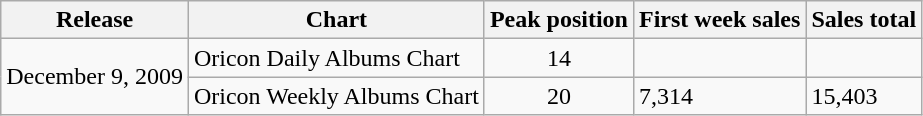<table class="wikitable">
<tr>
<th>Release</th>
<th>Chart</th>
<th>Peak position</th>
<th>First week sales</th>
<th>Sales total</th>
</tr>
<tr>
<td rowspan="3">December 9, 2009</td>
<td>Oricon Daily Albums Chart</td>
<td align="center">14</td>
<td></td>
<td></td>
</tr>
<tr>
<td>Oricon Weekly Albums Chart</td>
<td align="center">20</td>
<td>7,314</td>
<td>15,403</td>
</tr>
</table>
